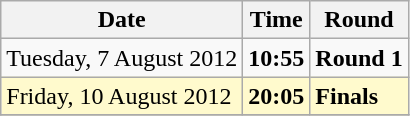<table class="wikitable">
<tr>
<th>Date</th>
<th>Time</th>
<th>Round</th>
</tr>
<tr>
<td>Tuesday, 7 August 2012</td>
<td><strong>10:55</strong></td>
<td><strong>Round 1</strong></td>
</tr>
<tr>
<td style=background:lemonchiffon>Friday, 10 August 2012</td>
<td style=background:lemonchiffon><strong>20:05</strong></td>
<td style=background:lemonchiffon><strong>Finals</strong></td>
</tr>
<tr>
</tr>
</table>
